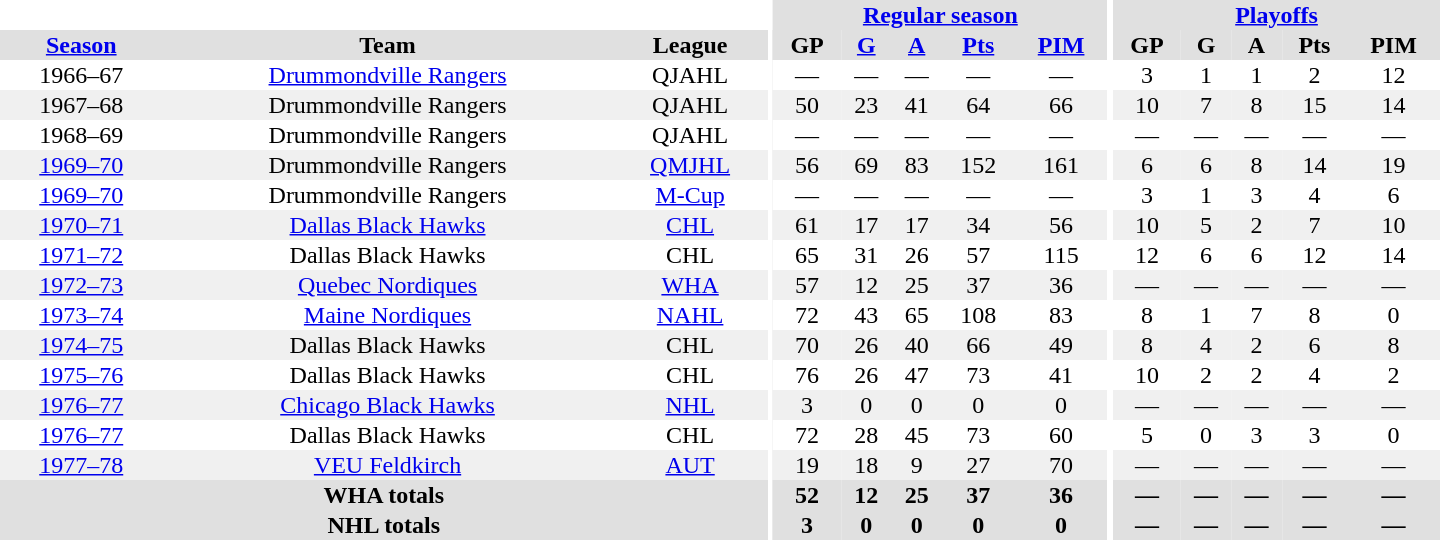<table border="0" cellpadding="1" cellspacing="0" style="text-align:center; width:60em">
<tr bgcolor="#e0e0e0">
<th colspan="3" bgcolor="#ffffff"></th>
<th rowspan="100" bgcolor="#ffffff"></th>
<th colspan="5"><a href='#'>Regular season</a></th>
<th rowspan="100" bgcolor="#ffffff"></th>
<th colspan="5"><a href='#'>Playoffs</a></th>
</tr>
<tr bgcolor="#e0e0e0">
<th><a href='#'>Season</a></th>
<th>Team</th>
<th>League</th>
<th>GP</th>
<th><a href='#'>G</a></th>
<th><a href='#'>A</a></th>
<th><a href='#'>Pts</a></th>
<th><a href='#'>PIM</a></th>
<th>GP</th>
<th>G</th>
<th>A</th>
<th>Pts</th>
<th>PIM</th>
</tr>
<tr>
<td>1966–67</td>
<td><a href='#'>Drummondville Rangers</a></td>
<td>QJAHL</td>
<td>—</td>
<td>—</td>
<td>—</td>
<td>—</td>
<td>—</td>
<td>3</td>
<td>1</td>
<td>1</td>
<td>2</td>
<td>12</td>
</tr>
<tr bgcolor="#f0f0f0">
<td>1967–68</td>
<td>Drummondville Rangers</td>
<td>QJAHL</td>
<td>50</td>
<td>23</td>
<td>41</td>
<td>64</td>
<td>66</td>
<td>10</td>
<td>7</td>
<td>8</td>
<td>15</td>
<td>14</td>
</tr>
<tr>
<td>1968–69</td>
<td>Drummondville Rangers</td>
<td>QJAHL</td>
<td>—</td>
<td>—</td>
<td>—</td>
<td>—</td>
<td>—</td>
<td>—</td>
<td>—</td>
<td>—</td>
<td>—</td>
<td>—</td>
</tr>
<tr bgcolor="#f0f0f0">
<td><a href='#'>1969–70</a></td>
<td>Drummondville Rangers</td>
<td><a href='#'>QMJHL</a></td>
<td>56</td>
<td>69</td>
<td>83</td>
<td>152</td>
<td>161</td>
<td>6</td>
<td>6</td>
<td>8</td>
<td>14</td>
<td>19</td>
</tr>
<tr>
<td><a href='#'>1969–70</a></td>
<td>Drummondville Rangers</td>
<td><a href='#'>M-Cup</a></td>
<td>—</td>
<td>—</td>
<td>—</td>
<td>—</td>
<td>—</td>
<td>3</td>
<td>1</td>
<td>3</td>
<td>4</td>
<td>6</td>
</tr>
<tr bgcolor="#f0f0f0">
<td><a href='#'>1970–71</a></td>
<td><a href='#'>Dallas Black Hawks</a></td>
<td><a href='#'>CHL</a></td>
<td>61</td>
<td>17</td>
<td>17</td>
<td>34</td>
<td>56</td>
<td>10</td>
<td>5</td>
<td>2</td>
<td>7</td>
<td>10</td>
</tr>
<tr>
<td><a href='#'>1971–72</a></td>
<td>Dallas Black Hawks</td>
<td>CHL</td>
<td>65</td>
<td>31</td>
<td>26</td>
<td>57</td>
<td>115</td>
<td>12</td>
<td>6</td>
<td>6</td>
<td>12</td>
<td>14</td>
</tr>
<tr bgcolor="#f0f0f0">
<td><a href='#'>1972–73</a></td>
<td><a href='#'>Quebec Nordiques</a></td>
<td><a href='#'>WHA</a></td>
<td>57</td>
<td>12</td>
<td>25</td>
<td>37</td>
<td>36</td>
<td>—</td>
<td>—</td>
<td>—</td>
<td>—</td>
<td>—</td>
</tr>
<tr>
<td><a href='#'>1973–74</a></td>
<td><a href='#'>Maine Nordiques</a></td>
<td><a href='#'>NAHL</a></td>
<td>72</td>
<td>43</td>
<td>65</td>
<td>108</td>
<td>83</td>
<td>8</td>
<td>1</td>
<td>7</td>
<td>8</td>
<td>0</td>
</tr>
<tr bgcolor="#f0f0f0">
<td><a href='#'>1974–75</a></td>
<td>Dallas Black Hawks</td>
<td>CHL</td>
<td>70</td>
<td>26</td>
<td>40</td>
<td>66</td>
<td>49</td>
<td>8</td>
<td>4</td>
<td>2</td>
<td>6</td>
<td>8</td>
</tr>
<tr>
<td><a href='#'>1975–76</a></td>
<td>Dallas Black Hawks</td>
<td>CHL</td>
<td>76</td>
<td>26</td>
<td>47</td>
<td>73</td>
<td>41</td>
<td>10</td>
<td>2</td>
<td>2</td>
<td>4</td>
<td>2</td>
</tr>
<tr bgcolor="#f0f0f0">
<td><a href='#'>1976–77</a></td>
<td><a href='#'>Chicago Black Hawks</a></td>
<td><a href='#'>NHL</a></td>
<td>3</td>
<td>0</td>
<td>0</td>
<td>0</td>
<td>0</td>
<td>—</td>
<td>—</td>
<td>—</td>
<td>—</td>
<td>—</td>
</tr>
<tr>
<td><a href='#'>1976–77</a></td>
<td>Dallas Black Hawks</td>
<td>CHL</td>
<td>72</td>
<td>28</td>
<td>45</td>
<td>73</td>
<td>60</td>
<td>5</td>
<td>0</td>
<td>3</td>
<td>3</td>
<td>0</td>
</tr>
<tr bgcolor="#f0f0f0">
<td><a href='#'>1977–78</a></td>
<td><a href='#'>VEU Feldkirch</a></td>
<td><a href='#'>AUT</a></td>
<td>19</td>
<td>18</td>
<td>9</td>
<td>27</td>
<td>70</td>
<td>—</td>
<td>—</td>
<td>—</td>
<td>—</td>
<td>—</td>
</tr>
<tr bgcolor="#e0e0e0">
<th colspan="3">WHA totals</th>
<th>52</th>
<th>12</th>
<th>25</th>
<th>37</th>
<th>36</th>
<th>—</th>
<th>—</th>
<th>—</th>
<th>—</th>
<th>—</th>
</tr>
<tr bgcolor="#e0e0e0">
<th colspan="3">NHL totals</th>
<th>3</th>
<th>0</th>
<th>0</th>
<th>0</th>
<th>0</th>
<th>—</th>
<th>—</th>
<th>—</th>
<th>—</th>
<th>—</th>
</tr>
</table>
